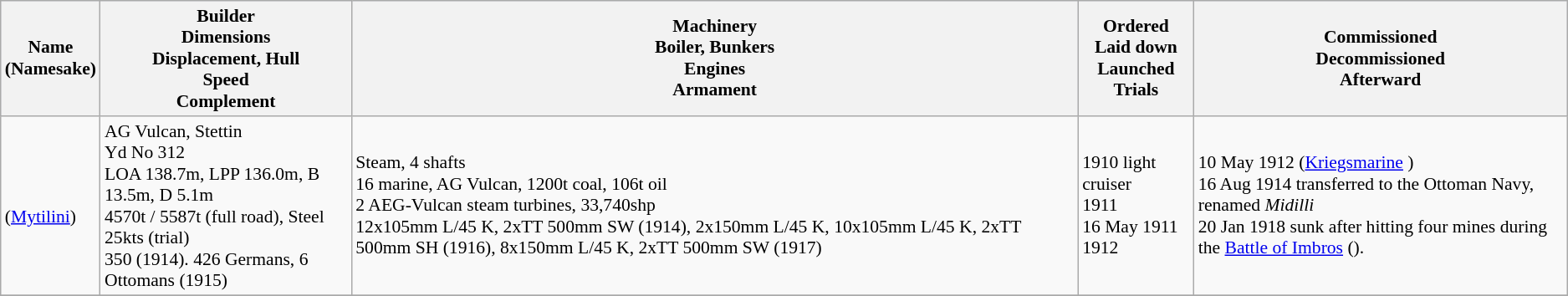<table class="wikitable" style="font-size:90%;">
<tr bgcolor="#e6e9ff">
<th>Name<br>(Namesake)</th>
<th>Builder<br>Dimensions<br>Displacement, Hull<br>Speed<br>Complement</th>
<th>Machinery<br>Boiler, Bunkers<br>Engines<br>Armament</th>
<th>Ordered<br>Laid down<br>Launched<br>Trials</th>
<th>Commissioned<br>Decommissioned<br>Afterward</th>
</tr>
<tr ---->
<td><br>(<a href='#'>Mytilini</a>)</td>
<td> AG Vulcan, Stettin<br>Yd No 312<br>LOA 138.7m, LPP 136.0m, B 13.5m, D 5.1m<br>4570t / 5587t (full road), Steel<br>25kts (trial)<br>350 (1914). 426 Germans, 6 Ottomans (1915)</td>
<td>Steam, 4 shafts<br>16 marine, AG Vulcan, 1200t coal, 106t oil<br>2 AEG-Vulcan steam turbines, 33,740shp<br>12x105mm L/45 K, 2xTT 500mm SW (1914), 2x150mm L/45 K, 10x105mm L/45 K, 2xTT 500mm SH (1916), 8x150mm L/45 K, 2xTT 500mm SW (1917)</td>
<td>1910  light cruiser<br>1911<br>16 May 1911<br>1912</td>
<td>10 May 1912 (<a href='#'>Kriegsmarine</a>  )<br>16 Aug 1914 transferred to the Ottoman Navy, renamed <em>Midilli</em><br>20 Jan 1918 sunk after hitting four mines during the <a href='#'>Battle of Imbros</a> ().</td>
</tr>
<tr ---->
</tr>
</table>
